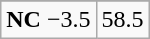<table class="wikitable">
<tr align="center">
</tr>
<tr align="center">
<td><strong>NC</strong> −3.5</td>
<td>58.5</td>
</tr>
</table>
